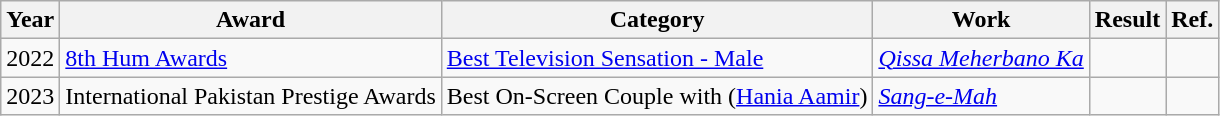<table class="wikitable">
<tr>
<th>Year</th>
<th>Award</th>
<th>Category</th>
<th>Work</th>
<th>Result</th>
<th>Ref.</th>
</tr>
<tr>
<td>2022</td>
<td><a href='#'>8th Hum Awards</a></td>
<td><a href='#'>Best Television Sensation - Male</a></td>
<td><em><a href='#'>Qissa Meherbano Ka</a></em></td>
<td></td>
<td></td>
</tr>
<tr>
<td>2023</td>
<td>International Pakistan Prestige Awards</td>
<td>Best On-Screen Couple with (<a href='#'>Hania Aamir</a>)</td>
<td><em><a href='#'>Sang-e-Mah</a></em></td>
<td></td>
<td></td>
</tr>
</table>
